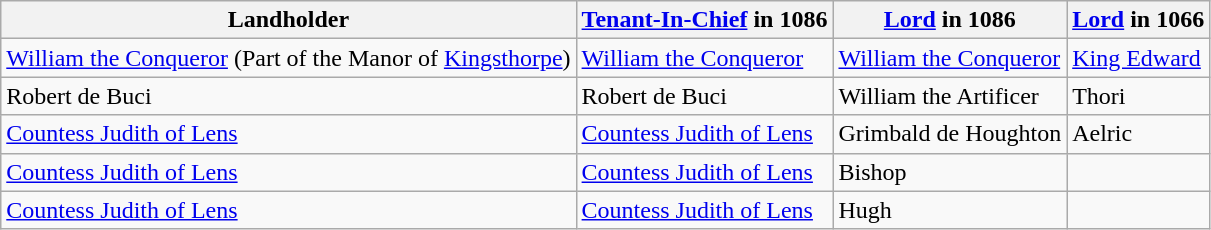<table class="wikitable">
<tr>
<th>Landholder</th>
<th><a href='#'>Tenant-In-Chief</a> in 1086</th>
<th><a href='#'>Lord</a> in 1086</th>
<th><a href='#'>Lord</a> in 1066</th>
</tr>
<tr>
<td><a href='#'>William the Conqueror</a> (Part of the Manor of <a href='#'>Kingsthorpe</a>)</td>
<td><a href='#'>William the Conqueror</a></td>
<td><a href='#'>William the Conqueror</a></td>
<td><a href='#'>King Edward</a></td>
</tr>
<tr>
<td>Robert de Buci</td>
<td>Robert de Buci</td>
<td>William the Artificer</td>
<td>Thori</td>
</tr>
<tr>
<td><a href='#'>Countess Judith of Lens</a></td>
<td><a href='#'>Countess Judith of Lens</a></td>
<td>Grimbald de Houghton</td>
<td>Aelric</td>
</tr>
<tr>
<td><a href='#'>Countess Judith of Lens</a></td>
<td><a href='#'>Countess Judith of Lens</a></td>
<td>Bishop</td>
<td></td>
</tr>
<tr>
<td><a href='#'>Countess Judith of Lens</a></td>
<td><a href='#'>Countess Judith of Lens</a></td>
<td>Hugh</td>
<td></td>
</tr>
</table>
